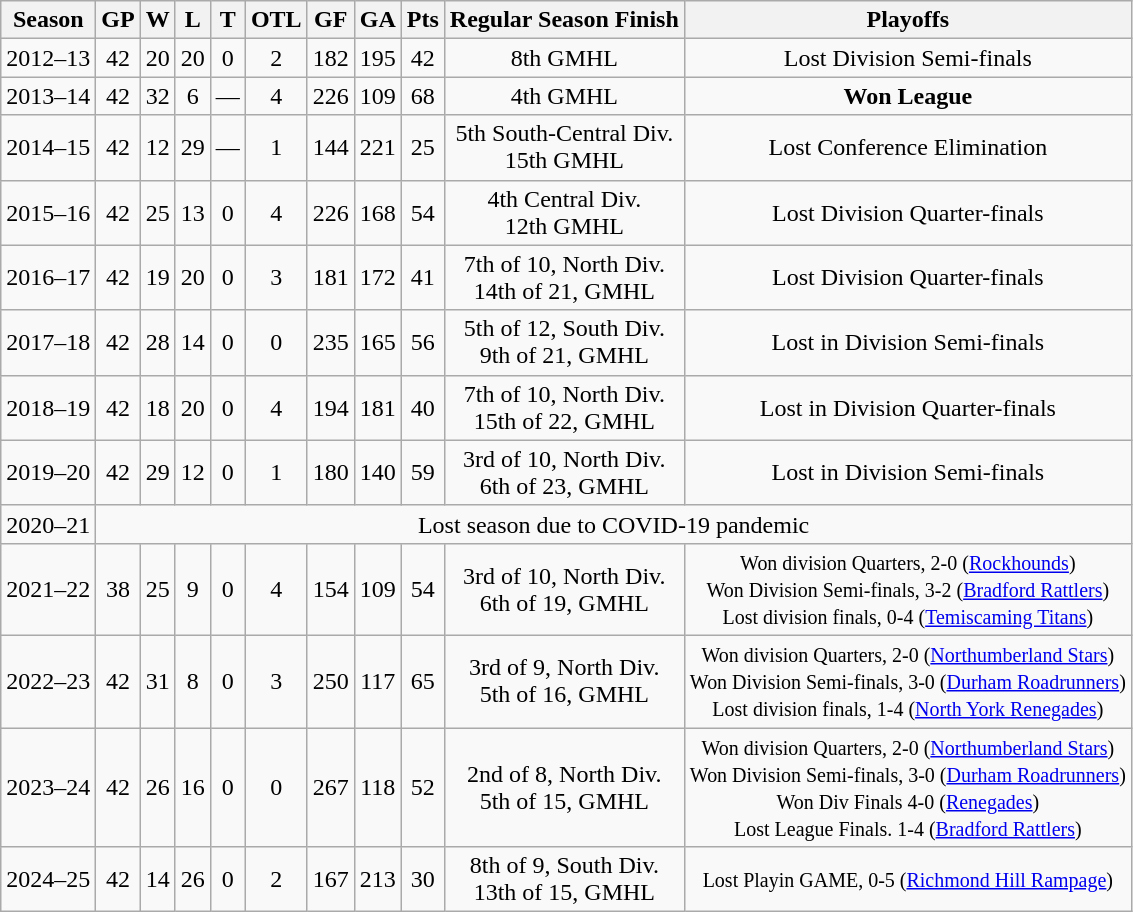<table class="wikitable" style="text-align:center">
<tr>
<th>Season</th>
<th>GP</th>
<th>W</th>
<th>L</th>
<th>T</th>
<th>OTL</th>
<th>GF</th>
<th>GA</th>
<th>Pts</th>
<th>Regular Season Finish</th>
<th>Playoffs</th>
</tr>
<tr>
<td>2012–13</td>
<td>42</td>
<td>20</td>
<td>20</td>
<td>0</td>
<td>2</td>
<td>182</td>
<td>195</td>
<td>42</td>
<td>8th GMHL</td>
<td>Lost Division Semi-finals</td>
</tr>
<tr>
<td>2013–14</td>
<td>42</td>
<td>32</td>
<td>6</td>
<td>—</td>
<td>4</td>
<td>226</td>
<td>109</td>
<td>68</td>
<td>4th GMHL</td>
<td><strong>Won League</strong></td>
</tr>
<tr>
<td>2014–15</td>
<td>42</td>
<td>12</td>
<td>29</td>
<td>—</td>
<td>1</td>
<td>144</td>
<td>221</td>
<td>25</td>
<td>5th South-Central Div.<br>15th GMHL</td>
<td>Lost Conference Elimination</td>
</tr>
<tr>
<td>2015–16</td>
<td>42</td>
<td>25</td>
<td>13</td>
<td>0</td>
<td>4</td>
<td>226</td>
<td>168</td>
<td>54</td>
<td>4th Central Div.<br>12th GMHL</td>
<td>Lost Division Quarter-finals</td>
</tr>
<tr>
<td>2016–17</td>
<td>42</td>
<td>19</td>
<td>20</td>
<td>0</td>
<td>3</td>
<td>181</td>
<td>172</td>
<td>41</td>
<td>7th of 10, North Div.<br>14th of 21, GMHL</td>
<td>Lost Division Quarter-finals</td>
</tr>
<tr>
<td>2017–18</td>
<td>42</td>
<td>28</td>
<td>14</td>
<td>0</td>
<td>0</td>
<td>235</td>
<td>165</td>
<td>56</td>
<td>5th of 12, South Div.<br>9th of 21, GMHL</td>
<td>Lost in Division Semi-finals</td>
</tr>
<tr>
<td>2018–19</td>
<td>42</td>
<td>18</td>
<td>20</td>
<td>0</td>
<td>4</td>
<td>194</td>
<td>181</td>
<td>40</td>
<td>7th of 10, North Div.<br>15th of 22, GMHL</td>
<td>Lost in Division Quarter-finals</td>
</tr>
<tr>
<td>2019–20</td>
<td>42</td>
<td>29</td>
<td>12</td>
<td>0</td>
<td>1</td>
<td>180</td>
<td>140</td>
<td>59</td>
<td>3rd of 10, North Div.<br>6th of 23, GMHL</td>
<td>Lost in Division Semi-finals</td>
</tr>
<tr>
<td>2020–21</td>
<td colspan="10">Lost season due to COVID-19 pandemic</td>
</tr>
<tr>
<td>2021–22</td>
<td>38</td>
<td>25</td>
<td>9</td>
<td>0</td>
<td>4</td>
<td>154</td>
<td>109</td>
<td>54</td>
<td>3rd of 10, North Div.<br>6th of 19, GMHL</td>
<td><small>Won division Quarters, 2-0 (<a href='#'>Rockhounds</a>)<br>Won Division Semi-finals, 3-2 (<a href='#'>Bradford Rattlers</a>)<br>Lost division finals, 0-4 (<a href='#'>Temiscaming Titans</a>)</small></td>
</tr>
<tr>
<td>2022–23</td>
<td>42</td>
<td>31</td>
<td>8</td>
<td>0</td>
<td>3</td>
<td>250</td>
<td>117</td>
<td>65</td>
<td>3rd of 9, North Div.<br>5th of 16, GMHL</td>
<td><small>Won division Quarters, 2-0 (<a href='#'>Northumberland Stars</a>)<br>Won Division Semi-finals, 3-0 (<a href='#'>Durham Roadrunners</a>)<br>Lost division finals, 1-4 (<a href='#'>North York Renegades</a>)</small></td>
</tr>
<tr>
<td>2023–24</td>
<td>42</td>
<td>26</td>
<td>16</td>
<td>0</td>
<td>0</td>
<td>267</td>
<td>118</td>
<td>52</td>
<td>2nd of 8, North Div.<br>5th of 15, GMHL</td>
<td><small>Won division Quarters, 2-0 (<a href='#'>Northumberland Stars</a>)<br>Won Division Semi-finals, 3-0 (<a href='#'>Durham Roadrunners</a>)<br>Won Div Finals 4-0 (<a href='#'>Renegades</a>)<br>Lost League Finals. 1-4 (<a href='#'>Bradford Rattlers</a>)</small></td>
</tr>
<tr>
<td>2024–25</td>
<td>42</td>
<td>14</td>
<td>26</td>
<td>0</td>
<td>2</td>
<td>167</td>
<td>213</td>
<td>30</td>
<td>8th of 9, South Div.<br>13th of 15, GMHL</td>
<td><small>Lost Playin GAME, 0-5 (<a href='#'>Richmond Hill Rampage</a>)</small></td>
</tr>
</table>
